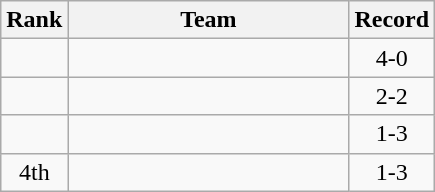<table class=wikitable style="text-align:center;">
<tr>
<th>Rank</th>
<th width=180>Team</th>
<th>Record</th>
</tr>
<tr align=center>
<td></td>
<td align=left></td>
<td>4-0</td>
</tr>
<tr align=center>
<td></td>
<td align=left></td>
<td>2-2</td>
</tr>
<tr align=center>
<td></td>
<td align=left></td>
<td>1-3</td>
</tr>
<tr align=center>
<td>4th</td>
<td align=left></td>
<td>1-3</td>
</tr>
</table>
